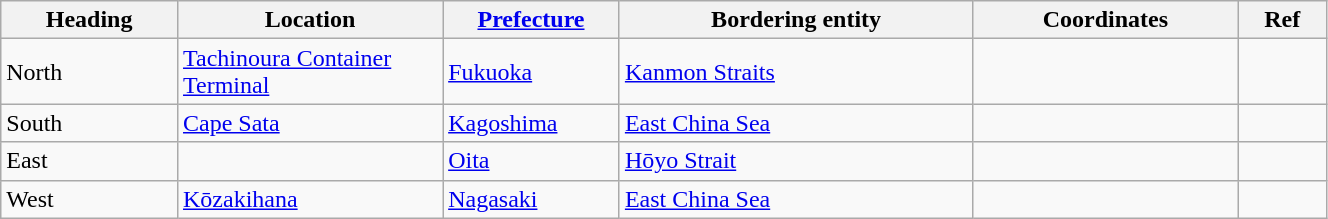<table class="wikitable" width="70%">
<tr>
<th width="10%">Heading</th>
<th width="15%">Location</th>
<th width="10%"><a href='#'>Prefecture</a></th>
<th width="20%">Bordering entity</th>
<th width="15%" class="unsortable">Coordinates</th>
<th width="5%"  class="unsortable">Ref</th>
</tr>
<tr class="vcard">
<td>North</td>
<td class="fn org"><a href='#'>Tachinoura Container Terminal</a></td>
<td><a href='#'>Fukuoka</a></td>
<td><a href='#'>Kanmon Straits</a></td>
<td></td>
<td></td>
</tr>
<tr class="vcard">
<td>South</td>
<td class="fn org"><a href='#'>Cape Sata</a></td>
<td><a href='#'>Kagoshima</a></td>
<td><a href='#'>East China Sea</a></td>
<td></td>
<td></td>
</tr>
<tr class="vcard">
<td>East</td>
<td class="fn org"></td>
<td><a href='#'>Oita</a></td>
<td><a href='#'>Hōyo Strait</a></td>
<td></td>
<td></td>
</tr>
<tr class="vcard">
<td>West</td>
<td class="fn org"><a href='#'>Kōzakihana</a></td>
<td><a href='#'>Nagasaki</a></td>
<td><a href='#'>East China Sea</a></td>
<td></td>
<td></td>
</tr>
</table>
